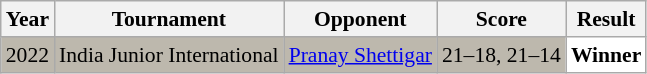<table class="sortable wikitable" style="font-size: 90%;">
<tr>
<th>Year</th>
<th>Tournament</th>
<th>Opponent</th>
<th>Score</th>
<th>Result</th>
</tr>
<tr style="background:#BDB8AD">
<td align="center">2022</td>
<td align="left">India Junior International</td>
<td align="left"> <a href='#'>Pranay Shettigar</a></td>
<td align="left">21–18, 21–14</td>
<td style="text-align:left; background:white"> <strong>Winner</strong></td>
</tr>
</table>
